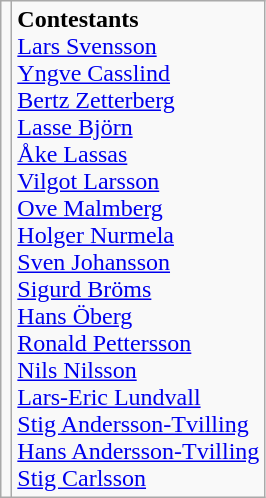<table class="wikitable" style="text-align:center">
<tr>
<td></td>
<td align=left><strong>Contestants</strong><br> <a href='#'>Lars Svensson</a> <br> <a href='#'>Yngve Casslind</a> <br> <a href='#'>Bertz Zetterberg</a> <br> <a href='#'>Lasse Björn</a> <br> <a href='#'>Åke Lassas</a> <br> <a href='#'>Vilgot Larsson</a> <br> <a href='#'>Ove Malmberg</a> <br> <a href='#'>Holger Nurmela</a> <br> <a href='#'>Sven Johansson</a> <br> <a href='#'>Sigurd Bröms</a> <br> <a href='#'>Hans Öberg</a> <br> <a href='#'>Ronald Pettersson</a> <br> <a href='#'>Nils Nilsson</a> <br> <a href='#'>Lars-Eric Lundvall</a> <br> <a href='#'>Stig Andersson-Tvilling</a> <br> <a href='#'>Hans Andersson-Tvilling</a> <br> <a href='#'>Stig Carlsson</a></td>
</tr>
</table>
